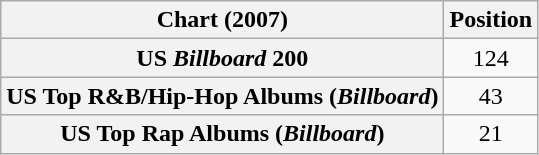<table class="wikitable plainrowheaders" style="text-align:center">
<tr>
<th scope="col">Chart (2007)</th>
<th scope="col">Position</th>
</tr>
<tr>
<th scope="row">US <em>Billboard</em> 200</th>
<td>124</td>
</tr>
<tr>
<th scope="row">US Top R&B/Hip-Hop Albums (<em>Billboard</em>)</th>
<td>43</td>
</tr>
<tr>
<th scope="row">US Top Rap Albums (<em>Billboard</em>)</th>
<td>21</td>
</tr>
</table>
